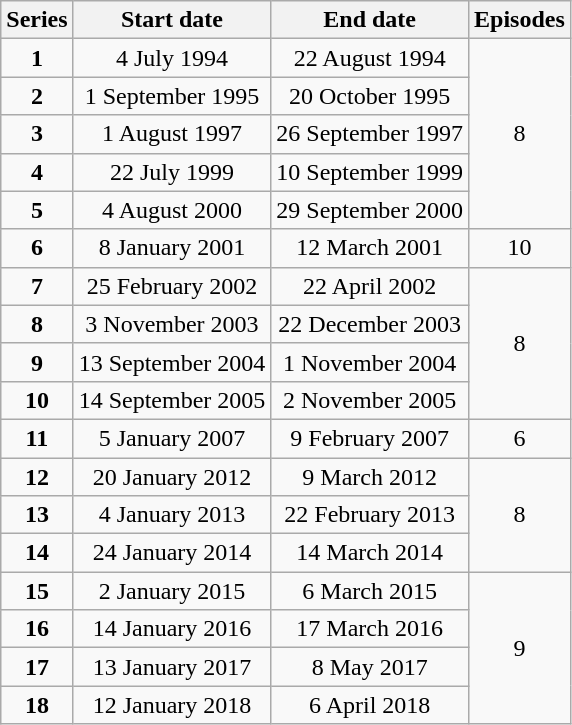<table class="wikitable" style="text-align:center;">
<tr>
<th>Series</th>
<th>Start date</th>
<th>End date</th>
<th>Episodes</th>
</tr>
<tr>
<td><strong>1</strong></td>
<td>4 July 1994</td>
<td>22 August 1994</td>
<td rowspan="5">8</td>
</tr>
<tr>
<td><strong>2</strong></td>
<td>1 September 1995</td>
<td>20 October 1995</td>
</tr>
<tr>
<td><strong>3</strong></td>
<td>1 August 1997</td>
<td>26 September 1997</td>
</tr>
<tr>
<td><strong>4</strong></td>
<td>22 July 1999</td>
<td>10 September 1999</td>
</tr>
<tr>
<td><strong>5</strong></td>
<td>4 August 2000</td>
<td>29 September 2000</td>
</tr>
<tr>
<td><strong>6</strong></td>
<td>8 January 2001</td>
<td>12 March 2001</td>
<td>10</td>
</tr>
<tr>
<td><strong>7</strong></td>
<td>25 February 2002</td>
<td>22 April 2002</td>
<td rowspan="4">8</td>
</tr>
<tr>
<td><strong>8</strong></td>
<td>3 November 2003</td>
<td>22 December 2003</td>
</tr>
<tr>
<td><strong>9</strong></td>
<td>13 September 2004</td>
<td>1 November 2004</td>
</tr>
<tr>
<td><strong>10</strong></td>
<td>14 September 2005</td>
<td>2 November 2005</td>
</tr>
<tr>
<td><strong>11</strong></td>
<td>5 January 2007</td>
<td>9 February 2007</td>
<td>6</td>
</tr>
<tr>
<td><strong>12</strong></td>
<td>20 January 2012</td>
<td>9 March 2012</td>
<td rowspan="3">8</td>
</tr>
<tr>
<td><strong>13</strong></td>
<td>4 January 2013</td>
<td>22 February 2013</td>
</tr>
<tr>
<td><strong>14</strong></td>
<td>24 January 2014</td>
<td>14 March 2014</td>
</tr>
<tr>
<td><strong>15</strong></td>
<td>2 January 2015</td>
<td>6 March 2015</td>
<td rowspan="4">9</td>
</tr>
<tr>
<td><strong>16</strong></td>
<td>14 January 2016</td>
<td>17 March 2016</td>
</tr>
<tr>
<td><strong>17</strong></td>
<td>13 January 2017</td>
<td>8 May 2017</td>
</tr>
<tr>
<td><strong>18</strong></td>
<td>12 January 2018</td>
<td>6 April 2018</td>
</tr>
</table>
